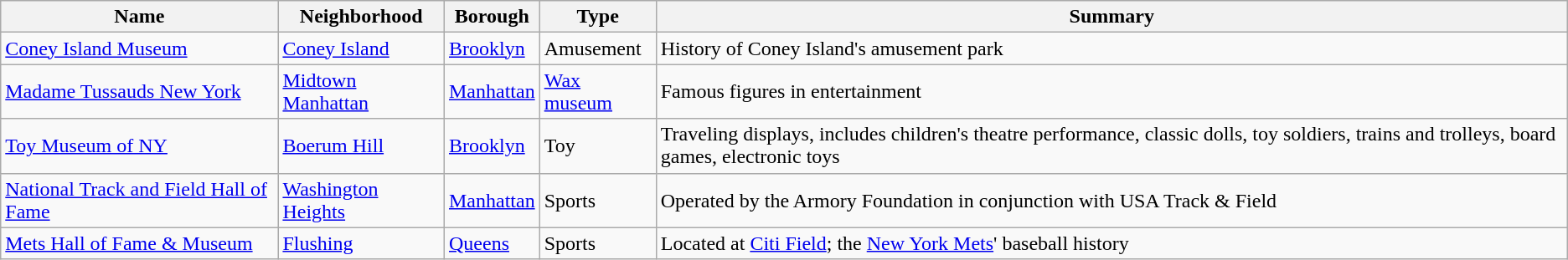<table class="wikitable sortable">
<tr>
<th>Name</th>
<th>Neighborhood</th>
<th>Borough</th>
<th>Type</th>
<th>Summary</th>
</tr>
<tr>
<td><a href='#'>Coney Island Museum</a></td>
<td><a href='#'>Coney Island</a></td>
<td><a href='#'>Brooklyn</a></td>
<td>Amusement</td>
<td>History of Coney Island's amusement park</td>
</tr>
<tr>
<td><a href='#'>Madame Tussauds New York</a></td>
<td><a href='#'>Midtown Manhattan</a></td>
<td><a href='#'>Manhattan</a></td>
<td><a href='#'>Wax museum</a></td>
<td>Famous figures in entertainment</td>
</tr>
<tr>
<td><a href='#'>Toy Museum of NY</a></td>
<td><a href='#'>Boerum Hill</a></td>
<td><a href='#'>Brooklyn</a></td>
<td>Toy</td>
<td>Traveling displays, includes children's theatre performance, classic dolls, toy soldiers, trains and trolleys,  board games, electronic toys</td>
</tr>
<tr>
<td><a href='#'>National Track and Field Hall of Fame</a></td>
<td><a href='#'>Washington Heights</a></td>
<td><a href='#'>Manhattan</a></td>
<td>Sports</td>
<td>Operated by the Armory Foundation in conjunction with USA Track & Field</td>
</tr>
<tr>
<td><a href='#'>Mets Hall of Fame & Museum</a></td>
<td><a href='#'>Flushing</a></td>
<td><a href='#'>Queens</a></td>
<td>Sports</td>
<td>Located at <a href='#'>Citi Field</a>; the <a href='#'>New York Mets</a>' baseball history</td>
</tr>
</table>
